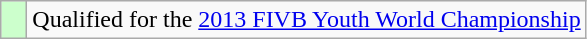<table class="wikitable" style="text-align: left;">
<tr>
<td width=10px bgcolor=#ccffcc></td>
<td>Qualified for the <a href='#'>2013 FIVB Youth World Championship</a></td>
</tr>
</table>
